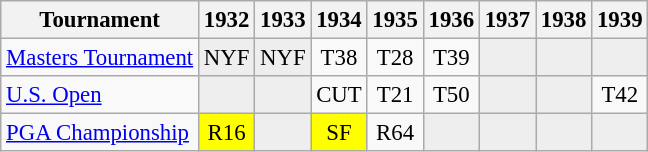<table class="wikitable" style="font-size:95%;text-align:center;">
<tr>
<th>Tournament</th>
<th>1932</th>
<th>1933</th>
<th>1934</th>
<th>1935</th>
<th>1936</th>
<th>1937</th>
<th>1938</th>
<th>1939</th>
</tr>
<tr>
<td align=left><a href='#'>Masters Tournament</a></td>
<td style="background:#eeeeee;">NYF</td>
<td style="background:#eeeeee;">NYF</td>
<td>T38</td>
<td>T28</td>
<td>T39</td>
<td style="background:#eeeeee;"></td>
<td style="background:#eeeeee;"></td>
<td style="background:#eeeeee;"></td>
</tr>
<tr>
<td align=left><a href='#'>U.S. Open</a></td>
<td style="background:#eeeeee;"></td>
<td style="background:#eeeeee;"></td>
<td>CUT</td>
<td>T21</td>
<td>T50</td>
<td style="background:#eeeeee;"></td>
<td style="background:#eeeeee;"></td>
<td>T42</td>
</tr>
<tr>
<td align=left><a href='#'>PGA Championship</a></td>
<td style="background:yellow;">R16</td>
<td style="background:#eeeeee;"></td>
<td style="background:yellow;">SF</td>
<td>R64</td>
<td style="background:#eeeeee;"></td>
<td style="background:#eeeeee;"></td>
<td style="background:#eeeeee;"></td>
<td style="background:#eeeeee;"></td>
</tr>
</table>
